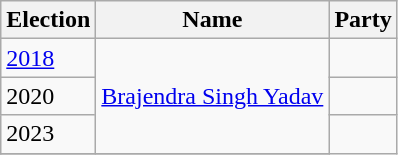<table class="wikitable sortable">
<tr>
<th>Election</th>
<th>Name</th>
<th colspan=2>Party</th>
</tr>
<tr>
<td><a href='#'>2018</a></td>
<td rowspan=3><a href='#'>Brajendra Singh Yadav</a></td>
<td></td>
</tr>
<tr>
<td>2020</td>
<td></td>
</tr>
<tr>
<td>2023</td>
</tr>
<tr>
</tr>
</table>
